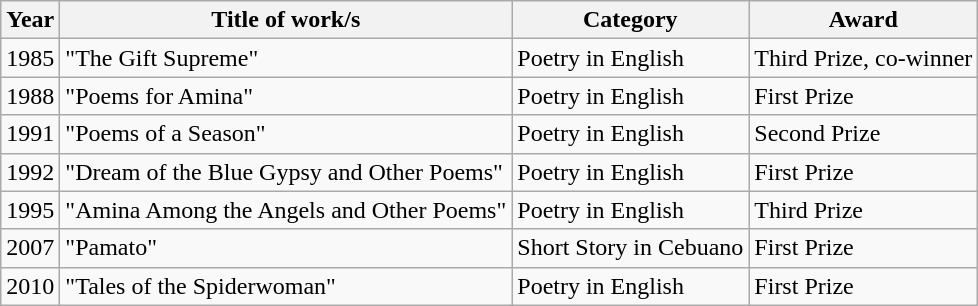<table class="wikitable">
<tr>
<th>Year</th>
<th>Title of work/s</th>
<th>Category</th>
<th>Award</th>
</tr>
<tr>
<td>1985</td>
<td>"The Gift Supreme"</td>
<td>Poetry in English</td>
<td>Third Prize, co-winner</td>
</tr>
<tr>
<td>1988</td>
<td>"Poems for Amina"</td>
<td>Poetry in English</td>
<td>First Prize</td>
</tr>
<tr>
<td>1991</td>
<td>"Poems of a Season"</td>
<td>Poetry in English</td>
<td>Second Prize</td>
</tr>
<tr>
<td>1992</td>
<td>"Dream of the Blue Gypsy and Other Poems"</td>
<td>Poetry in English</td>
<td>First Prize</td>
</tr>
<tr>
<td>1995</td>
<td>"Amina Among the Angels and Other Poems"</td>
<td>Poetry in English</td>
<td>Third Prize</td>
</tr>
<tr>
<td>2007</td>
<td>"Pamato"</td>
<td>Short Story in Cebuano</td>
<td>First Prize</td>
</tr>
<tr>
<td>2010</td>
<td>"Tales of the Spiderwoman"</td>
<td>Poetry in English</td>
<td>First Prize</td>
</tr>
</table>
